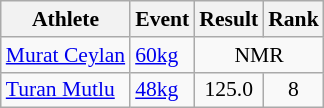<table class=wikitable style="font-size:90%">
<tr>
<th>Athlete</th>
<th>Event</th>
<th>Result</th>
<th>Rank</th>
</tr>
<tr>
<td><a href='#'>Murat Ceylan</a></td>
<td><a href='#'>60kg</a></td>
<td style="text-align:center;" colspan="2">NMR</td>
</tr>
<tr>
<td><a href='#'>Turan Mutlu</a></td>
<td><a href='#'>48kg</a></td>
<td style="text-align:center;">125.0</td>
<td style="text-align:center;">8</td>
</tr>
</table>
